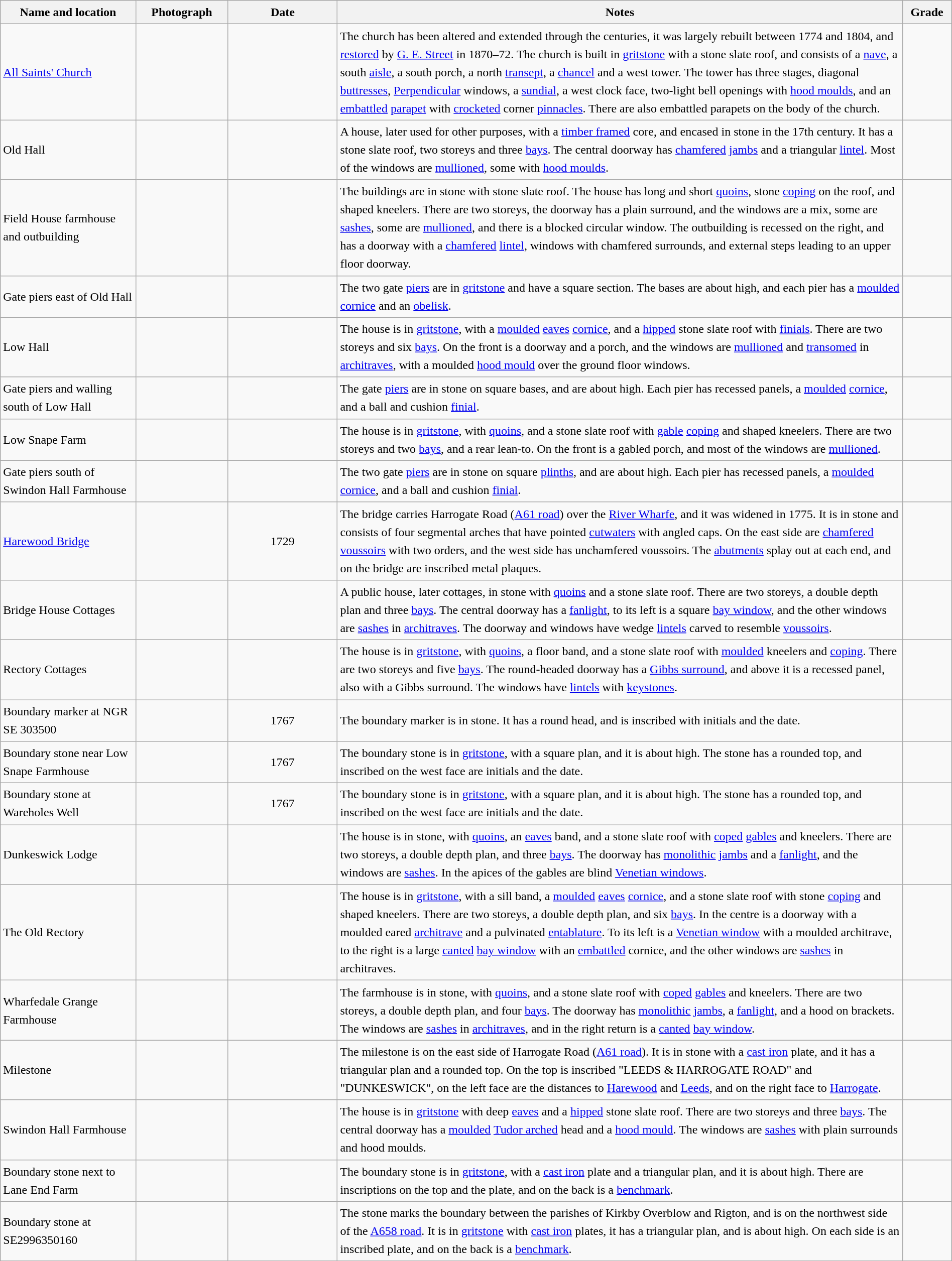<table class="wikitable sortable plainrowheaders" style="width:100%; border:0px; text-align:left; line-height:150%">
<tr>
<th scope="col" style="width:150px">Name and location</th>
<th scope="col" style="width:100px" class="unsortable">Photograph</th>
<th scope="col" style="width:120px">Date</th>
<th scope="col" style="width:650px" class="unsortable">Notes</th>
<th scope="col" style="width:50px">Grade</th>
</tr>
<tr>
<td><a href='#'>All Saints' Church</a><br><small></small></td>
<td></td>
<td align="center"></td>
<td>The church has been altered and extended through the centuries, it was largely rebuilt between 1774 and 1804, and <a href='#'>restored</a> by <a href='#'>G. E. Street</a> in 1870–72. The church is built in <a href='#'>gritstone</a> with a stone slate roof, and consists of a <a href='#'>nave</a>, a south <a href='#'>aisle</a>, a south porch, a north <a href='#'>transept</a>, a <a href='#'>chancel</a> and a west tower. The tower has three stages, diagonal <a href='#'>buttresses</a>, <a href='#'>Perpendicular</a> windows, a <a href='#'>sundial</a>, a west clock face, two-light bell openings with <a href='#'>hood moulds</a>,  and an <a href='#'>embattled</a> <a href='#'>parapet</a> with <a href='#'>crocketed</a> corner <a href='#'>pinnacles</a>. There are also embattled parapets on the body of the church.</td>
<td align="center" ></td>
</tr>
<tr>
<td>Old Hall<br><small></small></td>
<td></td>
<td align="center"></td>
<td>A house, later used for other purposes, with a <a href='#'>timber framed</a> core, and encased in stone in the 17th century. It has a stone slate roof, two storeys and three <a href='#'>bays</a>. The central doorway has <a href='#'>chamfered</a> <a href='#'>jambs</a> and a triangular <a href='#'>lintel</a>. Most of the windows are <a href='#'>mullioned</a>, some with <a href='#'>hood moulds</a>.</td>
<td align="center" ></td>
</tr>
<tr>
<td>Field House farmhouse and outbuilding<br><small></small></td>
<td></td>
<td align="center"></td>
<td>The buildings are in stone with stone slate roof. The house has long and short <a href='#'>quoins</a>, stone <a href='#'>coping</a> on the roof, and shaped kneelers. There are two storeys, the doorway has a plain surround, and the windows are a mix, some are <a href='#'>sashes</a>, some are <a href='#'>mullioned</a>, and there is a blocked circular window. The outbuilding is recessed on the right, and has a doorway with a <a href='#'>chamfered</a> <a href='#'>lintel</a>, windows with chamfered surrounds, and external steps leading to an upper floor doorway.</td>
<td align="center" ></td>
</tr>
<tr>
<td>Gate piers east of Old Hall<br><small></small></td>
<td></td>
<td align="center"></td>
<td>The two gate <a href='#'>piers</a> are in <a href='#'>gritstone</a> and have a square section. The bases are about  high, and each pier has a <a href='#'>moulded</a> <a href='#'>cornice</a> and an <a href='#'>obelisk</a>.</td>
<td align="center" ></td>
</tr>
<tr>
<td>Low Hall<br><small></small></td>
<td></td>
<td align="center"></td>
<td>The house is in <a href='#'>gritstone</a>, with a <a href='#'>moulded</a> <a href='#'>eaves</a> <a href='#'>cornice</a>, and a <a href='#'>hipped</a> stone slate roof with <a href='#'>finials</a>.  There are two storeys and six <a href='#'>bays</a>. On the front is a doorway and a porch, and the windows are <a href='#'>mullioned</a> and <a href='#'>transomed</a> in <a href='#'>architraves</a>, with a moulded <a href='#'>hood mould</a> over the ground floor windows.</td>
<td align="center" ></td>
</tr>
<tr>
<td>Gate piers and walling south of Low Hall<br><small></small></td>
<td></td>
<td align="center"></td>
<td>The gate <a href='#'>piers</a> are in stone on square bases, and are about  high. Each pier has recessed panels, a <a href='#'>moulded</a> <a href='#'>cornice</a>, and a ball and cushion <a href='#'>finial</a>.</td>
<td align="center" ></td>
</tr>
<tr>
<td>Low Snape Farm<br><small></small></td>
<td></td>
<td align="center"></td>
<td>The house is in <a href='#'>gritstone</a>, with <a href='#'>quoins</a>, and a stone slate roof with <a href='#'>gable</a> <a href='#'>coping</a> and shaped kneelers. There are two storeys and two <a href='#'>bays</a>, and a rear lean-to. On the front is a gabled porch, and most of the windows are <a href='#'>mullioned</a>.</td>
<td align="center" ></td>
</tr>
<tr>
<td>Gate piers south of Swindon Hall Farmhouse<br><small></small></td>
<td></td>
<td align="center"></td>
<td>The two gate <a href='#'>piers</a> are in stone on square <a href='#'>plinths</a>, and are about  high. Each pier has recessed panels, a <a href='#'>moulded</a> <a href='#'>cornice</a>, and a ball and cushion <a href='#'>finial</a>.</td>
<td align="center" ></td>
</tr>
<tr>
<td><a href='#'>Harewood Bridge</a><br><small></small></td>
<td></td>
<td align="center">1729</td>
<td>The bridge carries Harrogate Road (<a href='#'>A61 road</a>) over the <a href='#'>River Wharfe</a>, and it was widened in 1775.  It is in stone and consists of four segmental arches that have pointed <a href='#'>cutwaters</a> with angled caps. On the east side are <a href='#'>chamfered</a> <a href='#'>voussoirs</a> with two orders, and the west side has unchamfered voussoirs. The <a href='#'>abutments</a> splay out at each end, and on the bridge are inscribed metal plaques.</td>
<td align="center" ></td>
</tr>
<tr>
<td>Bridge House Cottages<br><small></small></td>
<td></td>
<td align="center"></td>
<td>A public house, later cottages, in stone with <a href='#'>quoins</a> and a stone slate roof. There are two storeys, a double depth plan and three <a href='#'>bays</a>. The central doorway has a <a href='#'>fanlight</a>, to its left is a square <a href='#'>bay window</a>, and the other windows are <a href='#'>sashes</a> in <a href='#'>architraves</a>. The doorway and windows have wedge <a href='#'>lintels</a> carved to resemble <a href='#'>voussoirs</a>.</td>
<td align="center" ></td>
</tr>
<tr>
<td>Rectory Cottages<br><small></small></td>
<td></td>
<td align="center"></td>
<td>The house is in <a href='#'>gritstone</a>, with <a href='#'>quoins</a>, a floor band, and a stone slate roof with <a href='#'>moulded</a> kneelers and <a href='#'>coping</a>. There are two storeys and five <a href='#'>bays</a>. The round-headed doorway has a <a href='#'>Gibbs surround</a>, and above it is a recessed panel, also with a Gibbs surround. The windows have <a href='#'>lintels</a> with <a href='#'>keystones</a>.</td>
<td align="center" ></td>
</tr>
<tr>
<td>Boundary marker at NGR SE 303500<br><small></small></td>
<td></td>
<td align="center">1767</td>
<td>The boundary marker is in stone. It has a round head, and is inscribed with initials and the date.</td>
<td align="center" ></td>
</tr>
<tr>
<td>Boundary stone near Low Snape Farmhouse<br><small></small></td>
<td></td>
<td align="center">1767</td>
<td>The boundary stone is in <a href='#'>gritstone</a>, with a square plan, and it is about  high. The stone has a rounded top, and inscribed on the west face are initials and the date.</td>
<td align="center" ></td>
</tr>
<tr>
<td>Boundary stone at Wareholes Well<br><small></small></td>
<td></td>
<td align="center">1767</td>
<td>The boundary stone is in <a href='#'>gritstone</a>, with a square plan, and it is about  high. The stone has a rounded top, and inscribed on the west face are initials and the date.</td>
<td align="center" ></td>
</tr>
<tr>
<td>Dunkeswick Lodge<br><small></small></td>
<td></td>
<td align="center"></td>
<td>The house is in stone, with <a href='#'>quoins</a>, an <a href='#'>eaves</a> band, and a stone slate roof with <a href='#'>coped</a> <a href='#'>gables</a> and kneelers. There are two storeys, a double depth plan, and three <a href='#'>bays</a>. The doorway has <a href='#'>monolithic</a> <a href='#'>jambs</a> and a <a href='#'>fanlight</a>, and the windows are <a href='#'>sashes</a>. In the apices of the gables are blind <a href='#'>Venetian windows</a>.</td>
<td align="center" ></td>
</tr>
<tr>
<td>The Old Rectory<br><small></small></td>
<td></td>
<td align="center"></td>
<td>The  house is in <a href='#'>gritstone</a>, with a sill band, a <a href='#'>moulded</a> <a href='#'>eaves</a> <a href='#'>cornice</a>, and a stone slate roof with stone <a href='#'>coping</a> and shaped kneelers. There are two storeys, a double depth plan, and six <a href='#'>bays</a>. In the centre is a doorway with a moulded eared <a href='#'>architrave</a> and a pulvinated <a href='#'>entablature</a>. To its left is a <a href='#'>Venetian window</a> with a moulded architrave, to the right is a large <a href='#'>canted</a> <a href='#'>bay window</a> with an <a href='#'>embattled</a> cornice, and the other windows are <a href='#'>sashes</a> in architraves.</td>
<td align="center" ></td>
</tr>
<tr>
<td>Wharfedale Grange Farmhouse<br><small></small></td>
<td></td>
<td align="center"></td>
<td>The farmhouse is in stone, with <a href='#'>quoins</a>, and a stone slate roof with <a href='#'>coped</a> <a href='#'>gables</a> and kneelers. There are two storeys, a double depth plan, and four <a href='#'>bays</a>. The doorway has <a href='#'>monolithic</a> <a href='#'>jambs</a>, a <a href='#'>fanlight</a>, and a hood on brackets. The windows are <a href='#'>sashes</a> in <a href='#'>architraves</a>, and in the right return is a <a href='#'>canted</a> <a href='#'>bay window</a>.</td>
<td align="center" ></td>
</tr>
<tr>
<td>Milestone<br><small></small></td>
<td></td>
<td align="center"></td>
<td>The milestone is on the east side of Harrogate Road (<a href='#'>A61 road</a>). It is in stone with a <a href='#'>cast iron</a> plate, and it has a triangular plan and a rounded top. On the top is inscribed "LEEDS & HARROGATE ROAD" and "DUNKESWICK", on the left face are the distances to <a href='#'>Harewood</a> and <a href='#'>Leeds</a>, and on the right face to <a href='#'>Harrogate</a>.</td>
<td align="center" ></td>
</tr>
<tr>
<td>Swindon Hall Farmhouse<br><small></small></td>
<td></td>
<td align="center"></td>
<td>The house is in <a href='#'>gritstone</a> with deep <a href='#'>eaves</a> and a <a href='#'>hipped</a> stone slate roof. There are two storeys and three <a href='#'>bays</a>. The central doorway has a <a href='#'>moulded</a> <a href='#'>Tudor arched</a> head and a <a href='#'>hood mould</a>. The windows are <a href='#'>sashes</a> with plain surrounds and hood moulds.</td>
<td align="center" ></td>
</tr>
<tr>
<td>Boundary stone next to Lane End Farm<br><small></small></td>
<td></td>
<td align="center"></td>
<td>The boundary stone is in <a href='#'>gritstone</a>, with a <a href='#'>cast iron</a> plate and a triangular plan, and it is about  high. There are inscriptions on the top and the plate, and on the back is a <a href='#'>benchmark</a>.</td>
<td align="center" ></td>
</tr>
<tr>
<td>Boundary stone at SE2996350160<br><small></small></td>
<td></td>
<td align="center"></td>
<td>The stone marks the boundary between the parishes of Kirkby Overblow and Rigton, and is on the northwest side of the <a href='#'>A658 road</a>. It is in <a href='#'>gritstone</a> with <a href='#'>cast iron</a> plates, it has a triangular plan, and is about  high.  On each side is an inscribed plate, and on the back is a <a href='#'>benchmark</a>.</td>
<td align="center" ></td>
</tr>
<tr>
</tr>
</table>
